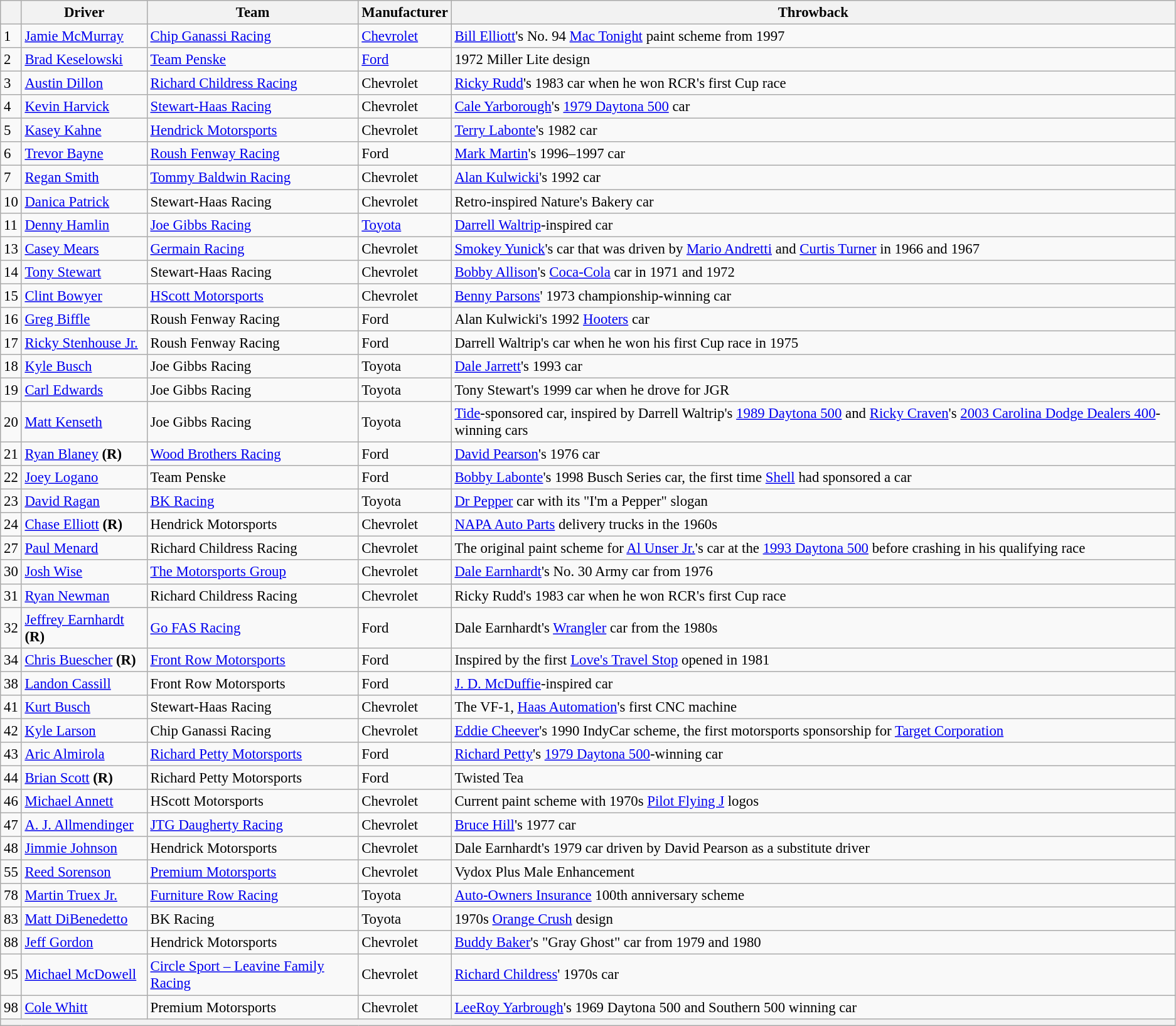<table class="wikitable" style="font-size:95%">
<tr>
<th></th>
<th>Driver</th>
<th>Team</th>
<th>Manufacturer</th>
<th>Throwback</th>
</tr>
<tr>
<td>1</td>
<td><a href='#'>Jamie McMurray</a></td>
<td><a href='#'>Chip Ganassi Racing</a></td>
<td><a href='#'>Chevrolet</a></td>
<td><a href='#'>Bill Elliott</a>'s No. 94 <a href='#'>Mac Tonight</a> paint scheme from 1997</td>
</tr>
<tr>
<td>2</td>
<td><a href='#'>Brad Keselowski</a></td>
<td><a href='#'>Team Penske</a></td>
<td><a href='#'>Ford</a></td>
<td>1972 Miller Lite design</td>
</tr>
<tr>
<td>3</td>
<td><a href='#'>Austin Dillon</a></td>
<td><a href='#'>Richard Childress Racing</a></td>
<td>Chevrolet</td>
<td><a href='#'>Ricky Rudd</a>'s 1983 car when he won RCR's first Cup race</td>
</tr>
<tr>
<td>4</td>
<td><a href='#'>Kevin Harvick</a></td>
<td><a href='#'>Stewart-Haas Racing</a></td>
<td>Chevrolet</td>
<td><a href='#'>Cale Yarborough</a>'s <a href='#'>1979 Daytona 500</a> car</td>
</tr>
<tr>
<td>5</td>
<td><a href='#'>Kasey Kahne</a></td>
<td><a href='#'>Hendrick Motorsports</a></td>
<td>Chevrolet</td>
<td><a href='#'>Terry Labonte</a>'s 1982 car</td>
</tr>
<tr>
<td>6</td>
<td><a href='#'>Trevor Bayne</a></td>
<td><a href='#'>Roush Fenway Racing</a></td>
<td>Ford</td>
<td><a href='#'>Mark Martin</a>'s 1996–1997 car</td>
</tr>
<tr>
<td>7</td>
<td><a href='#'>Regan Smith</a></td>
<td><a href='#'>Tommy Baldwin Racing</a></td>
<td>Chevrolet</td>
<td><a href='#'>Alan Kulwicki</a>'s 1992 car</td>
</tr>
<tr>
<td>10</td>
<td><a href='#'>Danica Patrick</a></td>
<td>Stewart-Haas Racing</td>
<td>Chevrolet</td>
<td>Retro-inspired Nature's Bakery car</td>
</tr>
<tr>
<td>11</td>
<td><a href='#'>Denny Hamlin</a></td>
<td><a href='#'>Joe Gibbs Racing</a></td>
<td><a href='#'>Toyota</a></td>
<td><a href='#'>Darrell Waltrip</a>-inspired car</td>
</tr>
<tr>
<td>13</td>
<td><a href='#'>Casey Mears</a></td>
<td><a href='#'>Germain Racing</a></td>
<td>Chevrolet</td>
<td><a href='#'>Smokey Yunick</a>'s car that was driven by <a href='#'>Mario Andretti</a> and <a href='#'>Curtis Turner</a> in 1966 and 1967</td>
</tr>
<tr>
<td>14</td>
<td><a href='#'>Tony Stewart</a></td>
<td>Stewart-Haas Racing</td>
<td>Chevrolet</td>
<td><a href='#'>Bobby Allison</a>'s <a href='#'>Coca-Cola</a> car in 1971 and 1972</td>
</tr>
<tr>
<td>15</td>
<td><a href='#'>Clint Bowyer</a></td>
<td><a href='#'>HScott Motorsports</a></td>
<td>Chevrolet</td>
<td><a href='#'>Benny Parsons</a>' 1973 championship-winning car</td>
</tr>
<tr>
<td>16</td>
<td><a href='#'>Greg Biffle</a></td>
<td>Roush Fenway Racing</td>
<td>Ford</td>
<td>Alan Kulwicki's 1992 <a href='#'>Hooters</a> car</td>
</tr>
<tr>
<td>17</td>
<td><a href='#'>Ricky Stenhouse Jr.</a></td>
<td>Roush Fenway Racing</td>
<td>Ford</td>
<td>Darrell Waltrip's car when he won his first Cup race in 1975</td>
</tr>
<tr>
<td>18</td>
<td><a href='#'>Kyle Busch</a></td>
<td>Joe Gibbs Racing</td>
<td>Toyota</td>
<td><a href='#'>Dale Jarrett</a>'s 1993 car</td>
</tr>
<tr>
<td>19</td>
<td><a href='#'>Carl Edwards</a></td>
<td>Joe Gibbs Racing</td>
<td>Toyota</td>
<td>Tony Stewart's 1999 car when he drove for JGR</td>
</tr>
<tr>
<td>20</td>
<td><a href='#'>Matt Kenseth</a></td>
<td>Joe Gibbs Racing</td>
<td>Toyota</td>
<td><a href='#'>Tide</a>-sponsored car, inspired by Darrell Waltrip's <a href='#'>1989 Daytona 500</a> and <a href='#'>Ricky Craven</a>'s <a href='#'>2003 Carolina Dodge Dealers 400</a>-winning cars</td>
</tr>
<tr>
<td>21</td>
<td><a href='#'>Ryan Blaney</a> <strong>(R)</strong></td>
<td><a href='#'>Wood Brothers Racing</a></td>
<td>Ford</td>
<td><a href='#'>David Pearson</a>'s 1976 car</td>
</tr>
<tr>
<td>22</td>
<td><a href='#'>Joey Logano</a></td>
<td>Team Penske</td>
<td>Ford</td>
<td><a href='#'>Bobby Labonte</a>'s 1998 Busch Series car, the first time <a href='#'>Shell</a> had sponsored a car</td>
</tr>
<tr>
<td>23</td>
<td><a href='#'>David Ragan</a></td>
<td><a href='#'>BK Racing</a></td>
<td>Toyota</td>
<td><a href='#'>Dr Pepper</a> car with its "I'm a Pepper" slogan</td>
</tr>
<tr>
<td>24</td>
<td><a href='#'>Chase Elliott</a> <strong>(R)</strong></td>
<td>Hendrick Motorsports</td>
<td>Chevrolet</td>
<td><a href='#'>NAPA Auto Parts</a> delivery trucks in the 1960s</td>
</tr>
<tr>
<td>27</td>
<td><a href='#'>Paul Menard</a></td>
<td>Richard Childress Racing</td>
<td>Chevrolet</td>
<td>The original paint scheme for <a href='#'>Al Unser Jr.</a>'s car at the <a href='#'>1993 Daytona 500</a> before crashing in his qualifying race</td>
</tr>
<tr>
<td>30</td>
<td><a href='#'>Josh Wise</a></td>
<td><a href='#'>The Motorsports Group</a></td>
<td>Chevrolet</td>
<td><a href='#'>Dale Earnhardt</a>'s No. 30 Army car from 1976</td>
</tr>
<tr>
<td>31</td>
<td><a href='#'>Ryan Newman</a></td>
<td>Richard Childress Racing</td>
<td>Chevrolet</td>
<td>Ricky Rudd's 1983 car when he won RCR's first Cup race</td>
</tr>
<tr>
<td>32</td>
<td><a href='#'>Jeffrey Earnhardt</a> <strong>(R)</strong></td>
<td><a href='#'>Go FAS Racing</a></td>
<td>Ford</td>
<td>Dale Earnhardt's <a href='#'>Wrangler</a> car from the 1980s</td>
</tr>
<tr>
<td>34</td>
<td><a href='#'>Chris Buescher</a> <strong>(R)</strong></td>
<td><a href='#'>Front Row Motorsports</a></td>
<td>Ford</td>
<td>Inspired by the first <a href='#'>Love's Travel Stop</a> opened in 1981</td>
</tr>
<tr>
<td>38</td>
<td><a href='#'>Landon Cassill</a></td>
<td>Front Row Motorsports</td>
<td>Ford</td>
<td><a href='#'>J. D. McDuffie</a>-inspired car</td>
</tr>
<tr>
<td>41</td>
<td><a href='#'>Kurt Busch</a></td>
<td>Stewart-Haas Racing</td>
<td>Chevrolet</td>
<td>The VF-1, <a href='#'>Haas Automation</a>'s first CNC machine</td>
</tr>
<tr>
<td>42</td>
<td><a href='#'>Kyle Larson</a></td>
<td>Chip Ganassi Racing</td>
<td>Chevrolet</td>
<td><a href='#'>Eddie Cheever</a>'s 1990 IndyCar scheme, the first motorsports sponsorship for <a href='#'>Target Corporation</a></td>
</tr>
<tr>
<td>43</td>
<td><a href='#'>Aric Almirola</a></td>
<td><a href='#'>Richard Petty Motorsports</a></td>
<td>Ford</td>
<td><a href='#'>Richard Petty</a>'s <a href='#'>1979 Daytona 500</a>-winning car</td>
</tr>
<tr>
<td>44</td>
<td><a href='#'>Brian Scott</a> <strong>(R)</strong></td>
<td>Richard Petty Motorsports</td>
<td>Ford</td>
<td>Twisted Tea</td>
</tr>
<tr>
<td>46</td>
<td><a href='#'>Michael Annett</a></td>
<td>HScott Motorsports</td>
<td>Chevrolet</td>
<td>Current paint scheme with 1970s <a href='#'>Pilot Flying J</a> logos</td>
</tr>
<tr>
<td>47</td>
<td><a href='#'>A. J. Allmendinger</a></td>
<td><a href='#'>JTG Daugherty Racing</a></td>
<td>Chevrolet</td>
<td><a href='#'>Bruce Hill</a>'s 1977 car</td>
</tr>
<tr>
<td>48</td>
<td><a href='#'>Jimmie Johnson</a></td>
<td>Hendrick Motorsports</td>
<td>Chevrolet</td>
<td>Dale Earnhardt's 1979 car driven by David Pearson as a substitute driver</td>
</tr>
<tr>
<td>55</td>
<td><a href='#'>Reed Sorenson</a></td>
<td><a href='#'>Premium Motorsports</a></td>
<td>Chevrolet</td>
<td>Vydox Plus Male Enhancement</td>
</tr>
<tr>
<td>78</td>
<td><a href='#'>Martin Truex Jr.</a></td>
<td><a href='#'>Furniture Row Racing</a></td>
<td>Toyota</td>
<td><a href='#'>Auto-Owners Insurance</a> 100th anniversary scheme</td>
</tr>
<tr>
<td>83</td>
<td><a href='#'>Matt DiBenedetto</a></td>
<td>BK Racing</td>
<td>Toyota</td>
<td>1970s <a href='#'>Orange Crush</a> design</td>
</tr>
<tr>
<td>88</td>
<td><a href='#'>Jeff Gordon</a></td>
<td>Hendrick Motorsports</td>
<td>Chevrolet</td>
<td><a href='#'>Buddy Baker</a>'s "Gray Ghost" car from 1979 and 1980</td>
</tr>
<tr>
<td>95</td>
<td><a href='#'>Michael McDowell</a></td>
<td><a href='#'>Circle Sport – Leavine Family Racing</a></td>
<td>Chevrolet</td>
<td><a href='#'>Richard Childress</a>' 1970s car</td>
</tr>
<tr>
<td>98</td>
<td><a href='#'>Cole Whitt</a></td>
<td>Premium Motorsports</td>
<td>Chevrolet</td>
<td><a href='#'>LeeRoy Yarbrough</a>'s 1969 Daytona 500 and Southern 500 winning car</td>
</tr>
<tr>
<th colspan="5"></th>
</tr>
</table>
